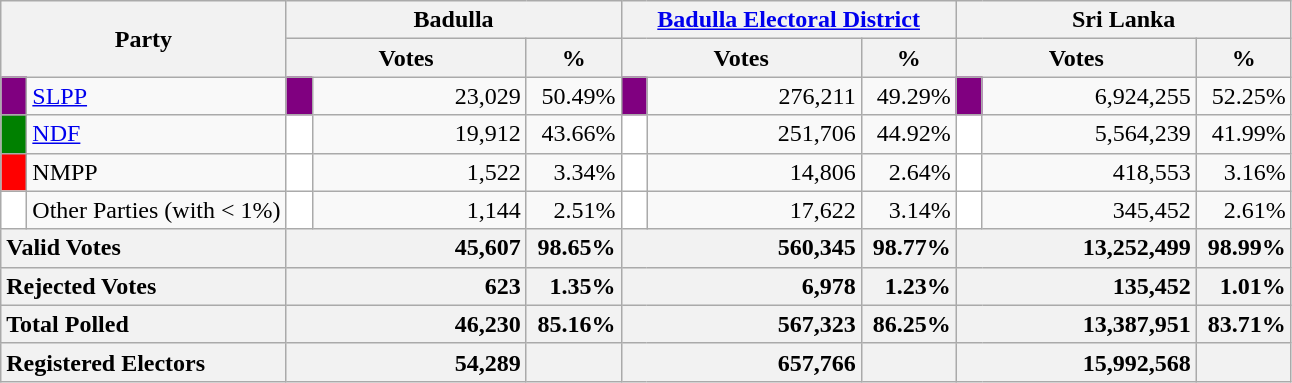<table class="wikitable">
<tr>
<th colspan="2" width="144px"rowspan="2">Party</th>
<th colspan="3" width="216px">Badulla</th>
<th colspan="3" width="216px"><a href='#'>Badulla Electoral District</a></th>
<th colspan="3" width="216px">Sri Lanka</th>
</tr>
<tr>
<th colspan="2" width="144px">Votes</th>
<th>%</th>
<th colspan="2" width="144px">Votes</th>
<th>%</th>
<th colspan="2" width="144px">Votes</th>
<th>%</th>
</tr>
<tr>
<td style="background-color:purple;" width="10px"></td>
<td style="text-align:left;"><a href='#'>SLPP</a></td>
<td style="background-color:purple;" width="10px"></td>
<td style="text-align:right;">23,029</td>
<td style="text-align:right;">50.49%</td>
<td style="background-color:purple;" width="10px"></td>
<td style="text-align:right;">276,211</td>
<td style="text-align:right;">49.29%</td>
<td style="background-color:purple;" width="10px"></td>
<td style="text-align:right;">6,924,255</td>
<td style="text-align:right;">52.25%</td>
</tr>
<tr>
<td style="background-color:green;" width="10px"></td>
<td style="text-align:left;"><a href='#'>NDF</a></td>
<td style="background-color:white;" width="10px"></td>
<td style="text-align:right;">19,912</td>
<td style="text-align:right;">43.66%</td>
<td style="background-color:white;" width="10px"></td>
<td style="text-align:right;">251,706</td>
<td style="text-align:right;">44.92%</td>
<td style="background-color:white;" width="10px"></td>
<td style="text-align:right;">5,564,239</td>
<td style="text-align:right;">41.99%</td>
</tr>
<tr>
<td style="background-color:red;" width="10px"></td>
<td style="text-align:left;">NMPP</td>
<td style="background-color:white;" width="10px"></td>
<td style="text-align:right;">1,522</td>
<td style="text-align:right;">3.34%</td>
<td style="background-color:white;" width="10px"></td>
<td style="text-align:right;">14,806</td>
<td style="text-align:right;">2.64%</td>
<td style="background-color:white;" width="10px"></td>
<td style="text-align:right;">418,553</td>
<td style="text-align:right;">3.16%</td>
</tr>
<tr>
<td style="background-color:white;" width="10px"></td>
<td style="text-align:left;">Other Parties (with < 1%)</td>
<td style="background-color:white;" width="10px"></td>
<td style="text-align:right;">1,144</td>
<td style="text-align:right;">2.51%</td>
<td style="background-color:white;" width="10px"></td>
<td style="text-align:right;">17,622</td>
<td style="text-align:right;">3.14%</td>
<td style="background-color:white;" width="10px"></td>
<td style="text-align:right;">345,452</td>
<td style="text-align:right;">2.61%</td>
</tr>
<tr>
<th colspan="2" width="144px"style="text-align:left;">Valid Votes</th>
<th style="text-align:right;"colspan="2" width="144px">45,607</th>
<th style="text-align:right;">98.65%</th>
<th style="text-align:right;"colspan="2" width="144px">560,345</th>
<th style="text-align:right;">98.77%</th>
<th style="text-align:right;"colspan="2" width="144px">13,252,499</th>
<th style="text-align:right;">98.99%</th>
</tr>
<tr>
<th colspan="2" width="144px"style="text-align:left;">Rejected Votes</th>
<th style="text-align:right;"colspan="2" width="144px">623</th>
<th style="text-align:right;">1.35%</th>
<th style="text-align:right;"colspan="2" width="144px">6,978</th>
<th style="text-align:right;">1.23%</th>
<th style="text-align:right;"colspan="2" width="144px">135,452</th>
<th style="text-align:right;">1.01%</th>
</tr>
<tr>
<th colspan="2" width="144px"style="text-align:left;">Total Polled</th>
<th style="text-align:right;"colspan="2" width="144px">46,230</th>
<th style="text-align:right;">85.16%</th>
<th style="text-align:right;"colspan="2" width="144px">567,323</th>
<th style="text-align:right;">86.25%</th>
<th style="text-align:right;"colspan="2" width="144px">13,387,951</th>
<th style="text-align:right;">83.71%</th>
</tr>
<tr>
<th colspan="2" width="144px"style="text-align:left;">Registered Electors</th>
<th style="text-align:right;"colspan="2" width="144px">54,289</th>
<th></th>
<th style="text-align:right;"colspan="2" width="144px">657,766</th>
<th></th>
<th style="text-align:right;"colspan="2" width="144px">15,992,568</th>
<th></th>
</tr>
</table>
